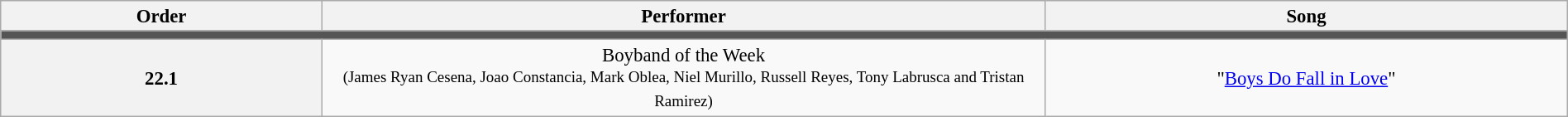<table class="wikitable" style="text-align:center; line-height:17px; width:100%; font-size: 95%;">
<tr>
<th style="width:08%;">Order</th>
<th style="width:18%;">Performer</th>
<th style="width:13%;">Song</th>
</tr>
<tr>
<td colspan="3" style="background:#555;"></td>
</tr>
<tr>
<th>22.1</th>
<td>Boyband of the Week <br> <small>(James Ryan Cesena, Joao Constancia, Mark Oblea, Niel Murillo, Russell Reyes, Tony Labrusca and Tristan Ramirez)</small></td>
<td>"<a href='#'>Boys Do Fall in Love</a>"</td>
</tr>
</table>
